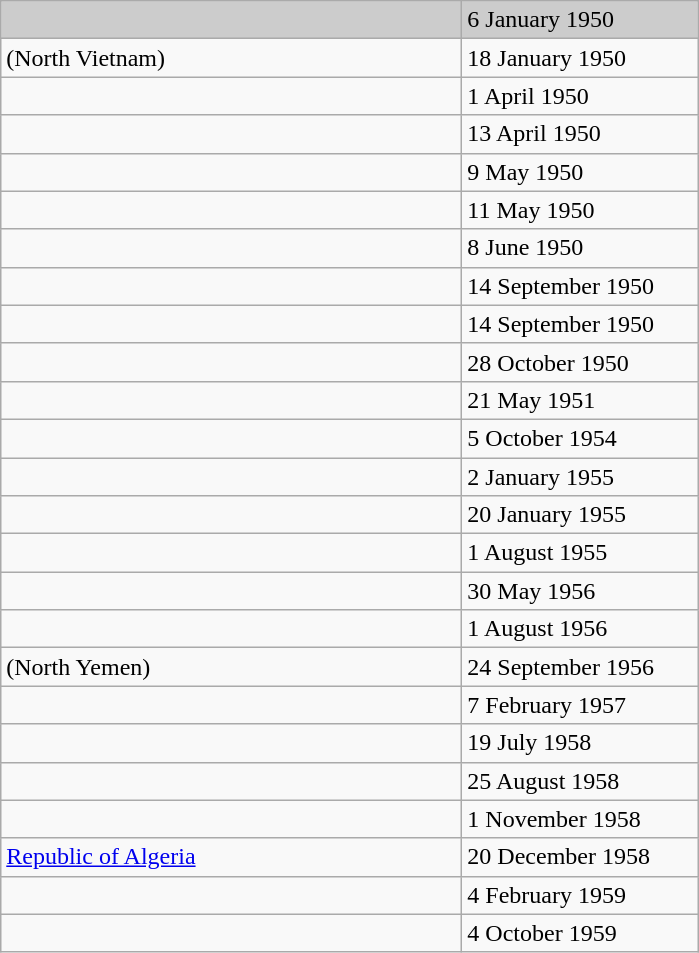<table class="wikitable" border=1 style="border-collapse: collapse;">
<tr bgcolor="#cccccc">
<td width="300"></td>
<td width="150">6 January 1950</td>
</tr>
<tr>
<td> (North Vietnam)</td>
<td>18 January 1950</td>
</tr>
<tr>
<td></td>
<td>1 April 1950</td>
</tr>
<tr>
<td></td>
<td>13 April 1950</td>
</tr>
<tr>
<td></td>
<td>9 May 1950</td>
</tr>
<tr>
<td></td>
<td>11 May 1950</td>
</tr>
<tr>
<td></td>
<td>8 June 1950</td>
</tr>
<tr>
<td></td>
<td>14 September 1950</td>
</tr>
<tr>
<td></td>
<td>14 September 1950</td>
</tr>
<tr>
<td></td>
<td>28 October 1950</td>
</tr>
<tr>
<td></td>
<td>21 May 1951</td>
</tr>
<tr>
<td></td>
<td>5 October 1954</td>
</tr>
<tr>
<td></td>
<td>2 January 1955</td>
</tr>
<tr>
<td></td>
<td>20 January 1955</td>
</tr>
<tr>
<td></td>
<td>1 August 1955</td>
</tr>
<tr>
<td></td>
<td>30 May 1956</td>
</tr>
<tr>
<td></td>
<td>1 August 1956</td>
</tr>
<tr>
<td> (North Yemen)</td>
<td>24 September 1956</td>
</tr>
<tr>
<td></td>
<td>7 February 1957</td>
</tr>
<tr>
<td></td>
<td>19 July 1958</td>
</tr>
<tr>
<td></td>
<td>25 August 1958</td>
</tr>
<tr>
<td></td>
<td>1 November 1958</td>
</tr>
<tr>
<td> <a href='#'>Republic of Algeria</a></td>
<td>20 December 1958</td>
</tr>
<tr>
<td></td>
<td>4 February 1959</td>
</tr>
<tr>
<td></td>
<td>4 October 1959</td>
</tr>
</table>
